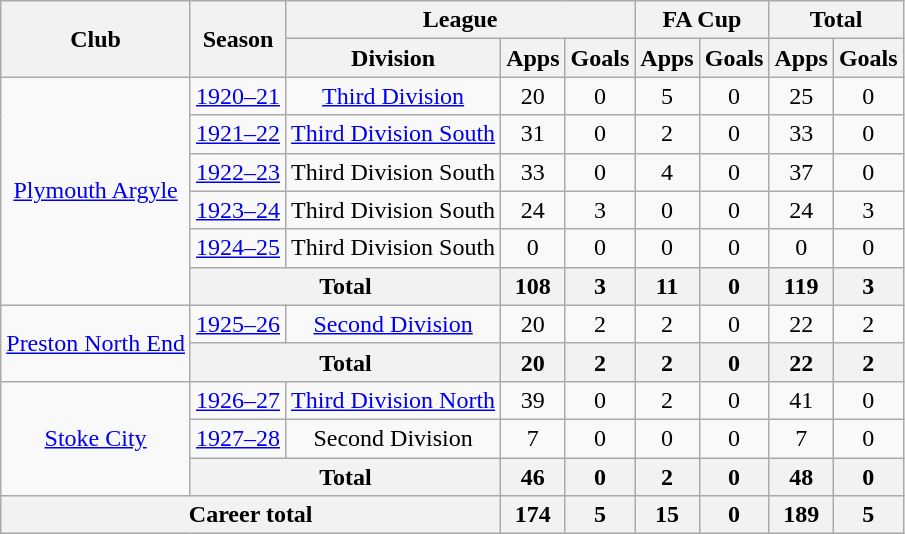<table class="wikitable" style="text-align: center;">
<tr>
<th rowspan="2">Club</th>
<th rowspan="2">Season</th>
<th colspan="3">League</th>
<th colspan="2">FA Cup</th>
<th colspan="2">Total</th>
</tr>
<tr>
<th>Division</th>
<th>Apps</th>
<th>Goals</th>
<th>Apps</th>
<th>Goals</th>
<th>Apps</th>
<th>Goals</th>
</tr>
<tr>
<td rowspan="6"><a href='#'>Plymouth Argyle</a></td>
<td><a href='#'>1920–21</a></td>
<td><a href='#'>Third Division</a></td>
<td>20</td>
<td>0</td>
<td>5</td>
<td>0</td>
<td>25</td>
<td>0</td>
</tr>
<tr>
<td><a href='#'>1921–22</a></td>
<td><a href='#'>Third Division South</a></td>
<td>31</td>
<td>0</td>
<td>2</td>
<td>0</td>
<td>33</td>
<td>0</td>
</tr>
<tr>
<td><a href='#'>1922–23</a></td>
<td>Third Division South</td>
<td>33</td>
<td>0</td>
<td>4</td>
<td>0</td>
<td>37</td>
<td>0</td>
</tr>
<tr>
<td><a href='#'>1923–24</a></td>
<td>Third Division South</td>
<td>24</td>
<td>3</td>
<td>0</td>
<td>0</td>
<td>24</td>
<td>3</td>
</tr>
<tr>
<td><a href='#'>1924–25</a></td>
<td>Third Division South</td>
<td>0</td>
<td>0</td>
<td>0</td>
<td>0</td>
<td>0</td>
<td>0</td>
</tr>
<tr>
<th colspan=2>Total</th>
<th>108</th>
<th>3</th>
<th>11</th>
<th>0</th>
<th>119</th>
<th>3</th>
</tr>
<tr>
<td rowspan="2"><a href='#'>Preston North End</a></td>
<td><a href='#'>1925–26</a></td>
<td><a href='#'>Second Division</a></td>
<td>20</td>
<td>2</td>
<td>2</td>
<td>0</td>
<td>22</td>
<td>2</td>
</tr>
<tr>
<th colspan=2>Total</th>
<th>20</th>
<th>2</th>
<th>2</th>
<th>0</th>
<th>22</th>
<th>2</th>
</tr>
<tr>
<td rowspan="3"><a href='#'>Stoke City</a></td>
<td><a href='#'>1926–27</a></td>
<td><a href='#'>Third Division North</a></td>
<td>39</td>
<td>0</td>
<td>2</td>
<td>0</td>
<td>41</td>
<td>0</td>
</tr>
<tr>
<td><a href='#'>1927–28</a></td>
<td>Second Division</td>
<td>7</td>
<td>0</td>
<td>0</td>
<td>0</td>
<td>7</td>
<td>0</td>
</tr>
<tr>
<th colspan=2>Total</th>
<th>46</th>
<th>0</th>
<th>2</th>
<th>0</th>
<th>48</th>
<th>0</th>
</tr>
<tr>
<th colspan="3">Career total</th>
<th>174</th>
<th>5</th>
<th>15</th>
<th>0</th>
<th>189</th>
<th>5</th>
</tr>
</table>
